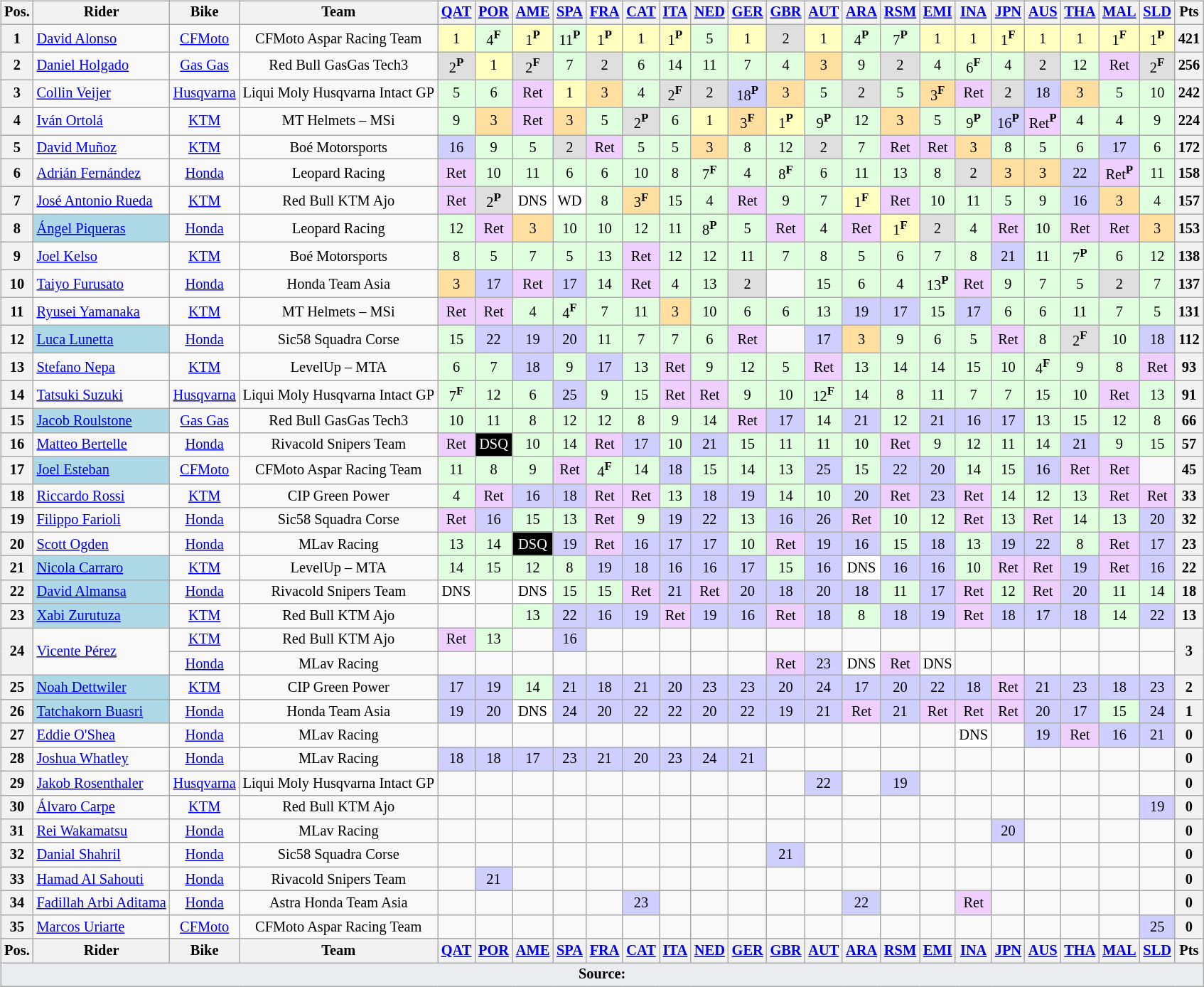<table>
<tr>
<td><br><table class="wikitable" style="font-size:85%; text-align:center;">
<tr>
<th>Pos.</th>
<th>Rider</th>
<th>Bike</th>
<th>Team</th>
<th><a href='#'>QAT</a><br></th>
<th><a href='#'>POR</a><br></th>
<th><a href='#'>AME</a><br></th>
<th><a href='#'>SPA</a><br></th>
<th><a href='#'>FRA</a><br></th>
<th><a href='#'>CAT</a><br></th>
<th><a href='#'>ITA</a><br></th>
<th><a href='#'>NED</a><br></th>
<th><a href='#'>GER</a><br></th>
<th><a href='#'>GBR</a><br></th>
<th><a href='#'>AUT</a><br></th>
<th><a href='#'>ARA</a><br></th>
<th><a href='#'>RSM</a><br></th>
<th><a href='#'>EMI</a><br></th>
<th><a href='#'>INA</a><br></th>
<th><a href='#'>JPN</a><br></th>
<th><a href='#'>AUS</a><br></th>
<th><a href='#'>THA</a><br></th>
<th><a href='#'>MAL</a><br></th>
<th><a href='#'>SLD</a><br></th>
<th>Pts</th>
</tr>
<tr>
<th>1</th>
<td align=left> <a href='#'>David Alonso</a></td>
<td><a href='#'>CFMoto</a></td>
<td>CFMoto Aspar Racing Team</td>
<td bgcolor="#ffffbf">1</td>
<td bgcolor="#dfffdf">4<strong><sup>F</sup></strong></td>
<td bgcolor="#ffffbf">1<strong><sup>P</sup></strong></td>
<td bgcolor="#dfffdf">11<strong><sup>P</sup></strong></td>
<td bgcolor="#ffffbf">1<strong><sup>P</sup></strong></td>
<td bgcolor="#ffffbf">1</td>
<td bgcolor="#ffffbf">1<strong><sup>P</sup></strong></td>
<td bgcolor="#dfffdf">5</td>
<td bgcolor="#ffffbf">1</td>
<td bgcolor="#dfdfdf">2</td>
<td bgcolor="#ffffbf">1</td>
<td bgcolor="#dfffdf">4<strong><sup>P</sup></strong></td>
<td bgcolor="#dfffdf">7<strong><sup>P</sup></strong></td>
<td bgcolor="#ffffbf">1</td>
<td bgcolor="#ffffbf">1</td>
<td bgcolor="#ffffbf">1<strong><sup>F</sup></strong></td>
<td bgcolor="#ffffbf">1</td>
<td bgcolor="#ffffbf">1</td>
<td bgcolor="#ffffbf">1<strong><sup>F</sup></strong></td>
<td bgcolor="#ffffbf">1<strong><sup>P</sup></strong></td>
<th>421</th>
</tr>
<tr>
<th>2</th>
<td align="left"> <a href='#'>Daniel Holgado</a></td>
<td><a href='#'>Gas Gas</a></td>
<td>Red Bull GasGas Tech3</td>
<td bgcolor="#dfdfdf">2<strong><sup>P</sup></strong></td>
<td bgcolor="#ffffbf">1</td>
<td bgcolor="#dfdfdf">2<strong><sup>F</sup></strong></td>
<td bgcolor="#dfffdf">7</td>
<td bgcolor="#dfdfdf">2</td>
<td bgcolor="#dfffdf">6</td>
<td bgcolor="#dfffdf">14</td>
<td bgcolor="#dfffdf">11</td>
<td bgcolor="#dfffdf">7</td>
<td bgcolor="#dfffdf">4</td>
<td bgcolor="#ffdf9f">3</td>
<td bgcolor="#dfffdf">9</td>
<td bgcolor="#dfdfdf">2</td>
<td bgcolor="#dfffdf">4</td>
<td bgcolor="#dfffdf">6<strong><sup>F</sup></strong></td>
<td bgcolor="#dfffdf">4</td>
<td bgcolor="#dfdfdf">2</td>
<td bgcolor="#dfffdf">12</td>
<td bgcolor="#efcfff">Ret</td>
<td bgcolor="#dfdfdf">2<strong><sup>F</sup></strong></td>
<th>256</th>
</tr>
<tr>
<th>3</th>
<td align="left"> <a href='#'>Collin Veijer</a></td>
<td><a href='#'>Husqvarna</a></td>
<td nowrap="">Liqui Moly Husqvarna Intact GP</td>
<td bgcolor="#dfffdf">5</td>
<td bgcolor="#dfffdf">6</td>
<td bgcolor="#efcfff">Ret</td>
<td bgcolor="#ffffbf">1</td>
<td bgcolor="#ffdf9f">3</td>
<td bgcolor="#dfffdf">4</td>
<td bgcolor="#dfdfdf">2<strong><sup>F</sup></strong></td>
<td bgcolor="#dfdfdf">2</td>
<td bgcolor="#cfcfff">18<strong><sup>P</sup></strong></td>
<td bgcolor="#ffdf9f">3</td>
<td bgcolor="#dfffdf">5</td>
<td bgcolor="#dfdfdf">2</td>
<td bgcolor="#dfffdf">5</td>
<td bgcolor="#ffdf9f">3<strong><sup>F</sup></strong></td>
<td bgcolor="#efcfff">Ret</td>
<td bgcolor="#dfdfdf">2</td>
<td bgcolor="#cfcfff">18</td>
<td bgcolor="#ffdf9f">3</td>
<td bgcolor="#dfffdf">5</td>
<td bgcolor="#dfffdf">10</td>
<th>242</th>
</tr>
<tr>
<th>4</th>
<td align="left"> <a href='#'>Iván Ortolá</a></td>
<td><a href='#'>KTM</a></td>
<td>MT Helmets – MSi</td>
<td bgcolor="#dfffdf">9</td>
<td bgcolor="#ffdf9f">3</td>
<td bgcolor="#efcfff">Ret</td>
<td bgcolor="#ffdf9f">3</td>
<td bgcolor="#dfffdf">5</td>
<td bgcolor="#dfdfdf">2<strong><sup>P</sup></strong></td>
<td bgcolor="#dfffdf">6</td>
<td bgcolor="#ffffbf">1</td>
<td bgcolor="#ffdf9f">3<strong><sup>F</sup></strong></td>
<td bgcolor="#ffffbf">1<strong><sup>P</sup></strong></td>
<td bgcolor="#dfffdf">9<strong><sup>P</sup></strong></td>
<td bgcolor="#dfffdf">12</td>
<td bgcolor="#ffdf9f">3</td>
<td bgcolor="#dfffdf">5</td>
<td bgcolor="#dfffdf">9<strong><sup>P</sup></strong></td>
<td bgcolor="#cfcfff">16<strong><sup>P</sup></strong></td>
<td bgcolor="#efcfff">Ret<strong><sup>P</sup></strong></td>
<td bgcolor="#dfffdf">4</td>
<td bgcolor="#dfffdf">4</td>
<td bgcolor="#dfffdf">9</td>
<th>224</th>
</tr>
<tr>
<th>5</th>
<td align="left"> <a href='#'>David Muñoz</a></td>
<td><a href='#'>KTM</a></td>
<td>Boé Motorsports</td>
<td bgcolor="#cfcfff">16</td>
<td bgcolor="#dfffdf">9</td>
<td bgcolor="#dfffdf">5</td>
<td bgcolor="#dfdfdf">2</td>
<td bgcolor="#efcfff">Ret</td>
<td bgcolor="#dfffdf">5</td>
<td bgcolor="#dfffdf">5</td>
<td bgcolor="#ffdf9f">3</td>
<td bgcolor="#dfffdf">8</td>
<td bgcolor="#dfffdf">12</td>
<td bgcolor="#dfdfdf">2</td>
<td bgcolor="#dfffdf">7</td>
<td bgcolor="#efcfff">Ret</td>
<td bgcolor="#efcfff">Ret</td>
<td bgcolor="#ffdf9f">3</td>
<td bgcolor="#dfffdf">8</td>
<td bgcolor="#dfffdf">5</td>
<td bgcolor="#dfffdf">6</td>
<td bgcolor="#cfcfff">17</td>
<td bgcolor="#dfffdf">6</td>
<th>172</th>
</tr>
<tr>
<th>6</th>
<td align="left"> <a href='#'>Adrián Fernández</a></td>
<td><a href='#'>Honda</a></td>
<td>Leopard Racing</td>
<td bgcolor="#efcfff">Ret</td>
<td bgcolor="#dfffdf">10</td>
<td bgcolor="#dfffdf">11</td>
<td bgcolor="#dfffdf">6</td>
<td bgcolor="#dfffdf">6</td>
<td bgcolor="#dfffdf">10</td>
<td bgcolor="#dfffdf">8</td>
<td bgcolor="#dfffdf">7<strong><sup>F</sup></strong></td>
<td bgcolor="#dfffdf">4</td>
<td bgcolor="#dfffdf">8<strong><sup>F</sup></strong></td>
<td bgcolor="#dfffdf">6</td>
<td bgcolor="#dfffdf">11</td>
<td bgcolor="#dfffdf">13</td>
<td bgcolor="#dfffdf">8</td>
<td bgcolor="#dfdfdf">2</td>
<td bgcolor="#ffdf9f">3</td>
<td bgcolor="#ffdf9f">3</td>
<td bgcolor="#cfcfff">22</td>
<td bgcolor="#efcfff">Ret<strong><sup>P</sup></strong></td>
<td bgcolor="#dfffdf">11</td>
<th>158</th>
</tr>
<tr>
<th>7</th>
<td align="left" nowrap=""> <a href='#'>José Antonio Rueda</a></td>
<td><a href='#'>KTM</a></td>
<td>Red Bull KTM Ajo</td>
<td bgcolor="#efcfff">Ret</td>
<td bgcolor="#dfdfdf">2<strong><sup>P</sup></strong></td>
<td bgcolor="#ffffff">DNS</td>
<td bgcolor="#ffffff">WD</td>
<td bgcolor="#dfffdf">8</td>
<td bgcolor="#ffdf9f">3<strong><sup>F</sup></strong></td>
<td bgcolor="#dfffdf">15</td>
<td bgcolor="#dfffdf">4</td>
<td bgcolor="#efcfff">Ret</td>
<td bgcolor="#dfffdf">9</td>
<td bgcolor="#dfffdf">7</td>
<td bgcolor="#ffffbf">1<strong><sup>F</sup></strong></td>
<td bgcolor="#efcfff">Ret</td>
<td bgcolor="#dfffdf">10</td>
<td bgcolor="#dfffdf">11</td>
<td bgcolor="#dfffdf">5</td>
<td bgcolor="#dfffdf">9</td>
<td bgcolor="#cfcfff">16</td>
<td bgcolor="#ffdf9f">3</td>
<td bgcolor="#dfffdf">4</td>
<th>157</th>
</tr>
<tr>
<th>8</th>
<td style="background:lightblue;" align="left"> <a href='#'>Ángel Piqueras</a></td>
<td><a href='#'>Honda</a></td>
<td>Leopard Racing</td>
<td bgcolor="#dfffdf">12</td>
<td bgcolor="#efcfff">Ret</td>
<td bgcolor="#ffdf9f">3</td>
<td bgcolor="#dfffdf">10</td>
<td bgcolor="#dfffdf">10</td>
<td bgcolor="#dfffdf">12</td>
<td bgcolor="#dfffdf">11</td>
<td bgcolor="#dfffdf">8<strong><sup>P</sup></strong></td>
<td bgcolor="#dfffdf">5</td>
<td bgcolor="#efcfff">Ret</td>
<td bgcolor="#dfffdf">4</td>
<td bgcolor="#efcfff">Ret</td>
<td bgcolor="#ffffbf">1<strong><sup>F</sup></strong></td>
<td bgcolor="#dfdfdf">2</td>
<td bgcolor="#dfffdf">4</td>
<td bgcolor="#efcfff">Ret</td>
<td bgcolor="#dfffdf">10</td>
<td bgcolor="#efcfff">Ret</td>
<td bgcolor="#efcfff">Ret</td>
<td bgcolor="#ffdf9f">3</td>
<th>153</th>
</tr>
<tr>
<th>9</th>
<td align="left"> <a href='#'>Joel Kelso</a></td>
<td><a href='#'>KTM</a></td>
<td>Boé Motorsports</td>
<td bgcolor="#dfffdf">8</td>
<td bgcolor="#dfffdf">5</td>
<td bgcolor="#dfffdf">7</td>
<td bgcolor="#dfffdf">5</td>
<td bgcolor="#dfffdf">13</td>
<td bgcolor="#efcfff">Ret</td>
<td bgcolor="#dfffdf">12</td>
<td bgcolor="#dfffdf">12</td>
<td bgcolor="#dfffdf">11</td>
<td bgcolor="#dfffdf">7</td>
<td bgcolor="#dfffdf">8</td>
<td bgcolor="#dfffdf">5</td>
<td bgcolor="#dfffdf">6</td>
<td bgcolor="#dfffdf">7</td>
<td bgcolor="#dfffdf">8</td>
<td bgcolor="#cfcfff">21</td>
<td bgcolor="#dfffdf">11</td>
<td bgcolor="#dfffdf">7<strong><sup>P</sup></strong></td>
<td bgcolor="#dfffdf">6</td>
<td bgcolor="#dfffdf">12</td>
<th>138</th>
</tr>
<tr>
<th>10</th>
<td align="left"> <a href='#'>Taiyo Furusato</a></td>
<td><a href='#'>Honda</a></td>
<td>Honda Team Asia</td>
<td bgcolor="#ffdf9f">3</td>
<td bgcolor="#cfcfff">17</td>
<td bgcolor="#efcfff">Ret</td>
<td bgcolor="#cfcfff">17</td>
<td bgcolor="#dfffdf">14</td>
<td bgcolor="#efcfff">Ret</td>
<td bgcolor="#dfffdf">4</td>
<td bgcolor="#dfffdf">13</td>
<td bgcolor="#dfdfdf">2</td>
<td></td>
<td bgcolor="#dfffdf">15</td>
<td bgcolor="#dfffdf">6</td>
<td bgcolor="#dfffdf">4</td>
<td bgcolor="#dfffdf">13<strong><sup>P</sup></strong></td>
<td bgcolor="#efcfff">Ret</td>
<td bgcolor="#dfffdf">9</td>
<td bgcolor="#dfffdf">7</td>
<td bgcolor="#dfffdf">5</td>
<td bgcolor="#dfdfdf">2</td>
<td bgcolor="#dfffdf">7</td>
<th>137</th>
</tr>
<tr>
<th>11</th>
<td align="left"> <a href='#'>Ryusei Yamanaka</a></td>
<td><a href='#'>KTM</a></td>
<td>MT Helmets – MSi</td>
<td bgcolor="#efcfff">Ret</td>
<td bgcolor="#efcfff">Ret</td>
<td bgcolor="#dfffdf">4</td>
<td bgcolor="#dfffdf">4<strong><sup>F</sup></strong></td>
<td bgcolor="#dfffdf">7</td>
<td bgcolor="#dfffdf">11</td>
<td bgcolor="#ffdf9f">3</td>
<td bgcolor="#dfffdf">10</td>
<td bgcolor="#dfffdf">6</td>
<td bgcolor="#dfffdf">6</td>
<td bgcolor="#dfffdf">13</td>
<td bgcolor="#cfcfff">19</td>
<td bgcolor="#cfcfff">17</td>
<td bgcolor="#dfffdf">15</td>
<td bgcolor="#cfcfff">17</td>
<td bgcolor="#dfffdf">6</td>
<td bgcolor="#dfffdf">6</td>
<td bgcolor="#dfffdf">11</td>
<td bgcolor="#dfffdf">7</td>
<td bgcolor="#dfffdf">5</td>
<th>131</th>
</tr>
<tr>
<th>12</th>
<td style="background:lightblue;" align="left"> <a href='#'>Luca Lunetta</a></td>
<td><a href='#'>Honda</a></td>
<td>Sic58 Squadra Corse</td>
<td bgcolor="#dfffdf">15</td>
<td bgcolor="#cfcfff">22</td>
<td bgcolor="#cfcfff">19</td>
<td bgcolor="#cfcfff">20</td>
<td bgcolor="#dfffdf">11</td>
<td bgcolor="#dfffdf">7</td>
<td bgcolor="#dfffdf">7</td>
<td bgcolor="#dfffdf">6</td>
<td bgcolor="#efcfff">Ret</td>
<td></td>
<td bgcolor="#cfcfff">17</td>
<td bgcolor="#ffdf9f">3</td>
<td bgcolor="#dfffdf">9</td>
<td bgcolor="#dfffdf">6</td>
<td bgcolor="#dfffdf">5</td>
<td bgcolor="#efcfff">Ret</td>
<td bgcolor="#dfffdf">8</td>
<td bgcolor="#dfdfdf">2<strong><sup>F</sup></strong></td>
<td bgcolor="#dfffdf">10</td>
<td bgcolor="#cfcfff">18</td>
<th>112</th>
</tr>
<tr>
<th>13</th>
<td align="left"> <a href='#'>Stefano Nepa</a></td>
<td><a href='#'>KTM</a></td>
<td>LevelUp – MTA</td>
<td bgcolor="#dfffdf">6</td>
<td bgcolor="#dfffdf">7</td>
<td bgcolor="#cfcfff">18</td>
<td bgcolor="#dfffdf">9</td>
<td bgcolor="#cfcfff">17</td>
<td bgcolor="#dfffdf">13</td>
<td bgcolor="#efcfff">Ret</td>
<td bgcolor="#dfffdf">9</td>
<td bgcolor="#dfffdf">12</td>
<td bgcolor="#dfffdf">5</td>
<td bgcolor="#efcfff">Ret</td>
<td bgcolor="#dfffdf">13</td>
<td bgcolor="#dfffdf">14</td>
<td bgcolor="#dfffdf">14</td>
<td bgcolor="#dfffdf">15</td>
<td bgcolor="#dfffdf">10</td>
<td bgcolor="#dfffdf">4<strong><sup>F</sup></strong></td>
<td bgcolor="#dfffdf">9</td>
<td bgcolor="#dfffdf">8</td>
<td bgcolor="#efcfff">Ret</td>
<th>93</th>
</tr>
<tr>
<th>14</th>
<td align="left"> <a href='#'>Tatsuki Suzuki</a></td>
<td><a href='#'>Husqvarna</a></td>
<td>Liqui Moly Husqvarna Intact GP</td>
<td bgcolor="#dfffdf">7<strong><sup>F</sup></strong></td>
<td bgcolor="#dfffdf">12</td>
<td bgcolor="#dfffdf">6</td>
<td bgcolor="#cfcfff">25</td>
<td bgcolor="#dfffdf">9</td>
<td bgcolor="#dfffdf">15</td>
<td bgcolor="#efcfff">Ret</td>
<td bgcolor="#efcfff">Ret</td>
<td bgcolor="#dfffdf">9</td>
<td bgcolor="#dfffdf">10</td>
<td bgcolor="#dfffdf">12<strong><sup>F</sup></strong></td>
<td bgcolor="#dfffdf">14</td>
<td bgcolor="#dfffdf">8</td>
<td bgcolor="#dfffdf">11</td>
<td bgcolor="#dfffdf">7</td>
<td bgcolor="#dfffdf">7</td>
<td bgcolor="#dfffdf">15</td>
<td bgcolor="#dfffdf">10</td>
<td bgcolor="#efcfff">Ret</td>
<td bgcolor="#dfffdf">13</td>
<th>91</th>
</tr>
<tr>
<th>15</th>
<td style="background:lightblue;" align="left"> <a href='#'>Jacob Roulstone</a></td>
<td><a href='#'>Gas Gas</a></td>
<td>Red Bull GasGas Tech3</td>
<td bgcolor="#dfffdf">10</td>
<td bgcolor="#dfffdf">11</td>
<td bgcolor="#dfffdf">8</td>
<td bgcolor="#dfffdf">12</td>
<td bgcolor="#dfffdf">12</td>
<td bgcolor="#dfffdf">8</td>
<td bgcolor="#dfffdf">9</td>
<td bgcolor="#dfffdf">14</td>
<td bgcolor="#efcfff">Ret</td>
<td bgcolor="#cfcfff">17</td>
<td bgcolor="#dfffdf">14</td>
<td bgcolor="#cfcfff">21</td>
<td bgcolor="#dfffdf">12</td>
<td bgcolor="#cfcfff">21</td>
<td bgcolor="#cfcfff">16</td>
<td bgcolor="#cfcfff">17</td>
<td bgcolor="#dfffdf">13</td>
<td bgcolor="#dfffdf">15</td>
<td bgcolor="#dfffdf">12</td>
<td bgcolor="#dfffdf">8</td>
<th>66</th>
</tr>
<tr>
<th>16</th>
<td align="left"> <a href='#'>Matteo Bertelle</a></td>
<td><a href='#'>Honda</a></td>
<td>Rivacold Snipers Team</td>
<td bgcolor="#efcfff">Ret</td>
<td style="background:black; color:white;">DSQ</td>
<td bgcolor="#dfffdf">10</td>
<td bgcolor="#dfffdf">14</td>
<td bgcolor="#efcfff">Ret</td>
<td bgcolor="#cfcfff">17</td>
<td bgcolor="#dfffdf">10</td>
<td bgcolor="#cfcfff">21</td>
<td bgcolor="#dfffdf">15</td>
<td bgcolor="#dfffdf">11</td>
<td bgcolor="#dfffdf">11</td>
<td bgcolor="#dfffdf">10</td>
<td bgcolor="#efcfff">Ret</td>
<td bgcolor="#dfffdf">9</td>
<td bgcolor="#dfffdf">12</td>
<td bgcolor="#dfffdf">11</td>
<td bgcolor="#dfffdf">14</td>
<td bgcolor="#cfcfff">21</td>
<td bgcolor="#dfffdf">9</td>
<td bgcolor="#dfffdf">15</td>
<th>57</th>
</tr>
<tr>
<th>17</th>
<td style="background:lightblue;" align="left"> <a href='#'>Joel Esteban</a></td>
<td><a href='#'>CFMoto</a></td>
<td>CFMoto Aspar Racing Team</td>
<td bgcolor="#dfffdf">11</td>
<td bgcolor="#dfffdf">8</td>
<td bgcolor="#dfffdf">9</td>
<td bgcolor="#efcfff">Ret</td>
<td bgcolor="#dfffdf">4<strong><sup>F</sup></strong></td>
<td bgcolor="#dfffdf">14</td>
<td bgcolor="#cfcfff">18</td>
<td bgcolor="#dfffdf">15</td>
<td bgcolor="#dfffdf">14</td>
<td bgcolor="#dfffdf">13</td>
<td bgcolor="#cfcfff">25</td>
<td bgcolor="#dfffdf">15</td>
<td bgcolor="#cfcfff">22</td>
<td bgcolor="#cfcfff">20</td>
<td bgcolor="#dfffdf">14</td>
<td bgcolor="#dfffdf">15</td>
<td bgcolor="#cfcfff">16</td>
<td bgcolor="#efcfff">Ret</td>
<td bgcolor="#efcfff">Ret</td>
<td></td>
<th>45</th>
</tr>
<tr>
<th>18</th>
<td align="left"> <a href='#'>Riccardo Rossi</a></td>
<td><a href='#'>KTM</a></td>
<td>CIP Green Power</td>
<td bgcolor="#dfffdf">4</td>
<td bgcolor="#efcfff">Ret</td>
<td bgcolor="#cfcfff">16</td>
<td bgcolor="#cfcfff">18</td>
<td bgcolor="#efcfff">Ret</td>
<td bgcolor="#efcfff">Ret</td>
<td bgcolor="#dfffdf">13</td>
<td bgcolor="#cfcfff">18</td>
<td bgcolor="#cfcfff">19</td>
<td bgcolor="#dfffdf">14</td>
<td bgcolor="#dfffdf">10</td>
<td bgcolor="#cfcfff">20</td>
<td bgcolor="#efcfff">Ret</td>
<td bgcolor="#cfcfff">23</td>
<td bgcolor="#efcfff">Ret</td>
<td bgcolor="#dfffdf">14</td>
<td bgcolor="#dfffdf">12</td>
<td bgcolor="#dfffdf">13</td>
<td bgcolor="#efcfff">Ret</td>
<td bgcolor="#efcfff">Ret</td>
<th>33</th>
</tr>
<tr>
<th>19</th>
<td align="left"> <a href='#'>Filippo Farioli</a></td>
<td><a href='#'>Honda</a></td>
<td>Sic58 Squadra Corse</td>
<td bgcolor="#efcfff">Ret</td>
<td bgcolor="#cfcfff">16</td>
<td bgcolor="#dfffdf">15</td>
<td bgcolor="#dfffdf">13</td>
<td bgcolor="#efcfff">Ret</td>
<td bgcolor="#dfffdf">9</td>
<td bgcolor="#cfcfff">19</td>
<td bgcolor="#cfcfff">22</td>
<td bgcolor="#dfffdf">13</td>
<td bgcolor="#cfcfff">16</td>
<td bgcolor="#cfcfff">26</td>
<td bgcolor="#efcfff">Ret</td>
<td bgcolor="#dfffdf">10</td>
<td bgcolor="#dfffdf">12</td>
<td bgcolor="#efcfff">Ret</td>
<td bgcolor="#dfffdf">13</td>
<td bgcolor="#efcfff">Ret</td>
<td bgcolor="#dfffdf">14</td>
<td bgcolor="#dfffdf">13</td>
<td bgcolor="#cfcfff">20</td>
<th>32</th>
</tr>
<tr>
<th>20</th>
<td align="left"> <a href='#'>Scott Ogden</a></td>
<td><a href='#'>Honda</a></td>
<td>MLav Racing</td>
<td bgcolor="#dfffdf">13</td>
<td bgcolor="#dfffdf">14</td>
<td style="background:black; color:white;">DSQ</td>
<td bgcolor="#cfcfff">19</td>
<td bgcolor="#efcfff">Ret</td>
<td bgcolor="#cfcfff">16</td>
<td bgcolor="#cfcfff">17</td>
<td bgcolor="#cfcfff">17</td>
<td bgcolor="#dfffdf">10</td>
<td bgcolor="#efcfff">Ret</td>
<td bgcolor="#cfcfff">19</td>
<td bgcolor="#cfcfff">16</td>
<td bgcolor="#dfffdf">15</td>
<td bgcolor="#cfcfff">18</td>
<td bgcolor="#dfffdf">13</td>
<td bgcolor="#cfcfff">19</td>
<td bgcolor="#cfcfff">22</td>
<td bgcolor="#dfffdf">8</td>
<td bgcolor="#efcfff">Ret</td>
<td bgcolor="#cfcfff">17</td>
<th>23</th>
</tr>
<tr>
<th>21</th>
<td style="background:lightblue;" align="left"> <a href='#'>Nicola Carraro</a></td>
<td><a href='#'>KTM</a></td>
<td>LevelUp – MTA</td>
<td bgcolor="#dfffdf">14</td>
<td bgcolor="#dfffdf">15</td>
<td bgcolor="#dfffdf">12</td>
<td bgcolor="#dfffdf">8</td>
<td bgcolor="#cfcfff">19</td>
<td bgcolor="#cfcfff">18</td>
<td bgcolor="#cfcfff">16</td>
<td bgcolor="#cfcfff">16</td>
<td bgcolor="#cfcfff">17</td>
<td bgcolor="#dfffdf">15</td>
<td bgcolor="#cfcfff">16</td>
<td bgcolor="#ffffff">DNS</td>
<td bgcolor="#cfcfff">16</td>
<td bgcolor="#cfcfff">16</td>
<td bgcolor="#dfffdf">10</td>
<td bgcolor="#efcfff">Ret</td>
<td bgcolor="#efcfff">Ret</td>
<td bgcolor="#cfcfff">19</td>
<td bgcolor="#efcfff">Ret</td>
<td bgcolor="#cfcfff">16</td>
<th>22</th>
</tr>
<tr>
<th>22</th>
<td style="background:lightblue;" align="left"> <a href='#'>David Almansa</a></td>
<td><a href='#'>Honda</a></td>
<td>Rivacold Snipers Team</td>
<td bgcolor="#ffffff">DNS</td>
<td></td>
<td bgcolor="#ffffff">DNS</td>
<td bgcolor="#dfffdf">15</td>
<td bgcolor="#dfffdf">15</td>
<td bgcolor="#efcfff">Ret</td>
<td bgcolor="#cfcfff">21</td>
<td bgcolor="#efcfff">Ret</td>
<td bgcolor="#cfcfff">20</td>
<td bgcolor="#cfcfff">18</td>
<td bgcolor="#cfcfff">20</td>
<td bgcolor="#cfcfff">18</td>
<td bgcolor="#dfffdf">11</td>
<td bgcolor="#cfcfff">17</td>
<td bgcolor="#efcfff">Ret</td>
<td bgcolor="#dfffdf">12</td>
<td bgcolor="#efcfff">Ret</td>
<td bgcolor="#cfcfff">20</td>
<td bgcolor="#dfffdf">11</td>
<td bgcolor="#dfffdf">14</td>
<th>18</th>
</tr>
<tr>
<th>23</th>
<td style="background:lightblue;" align="left"> <a href='#'>Xabi Zurutuza</a></td>
<td><a href='#'>KTM</a></td>
<td>Red Bull KTM Ajo</td>
<td></td>
<td></td>
<td bgcolor="#dfffdf">13</td>
<td bgcolor="#cfcfff">22</td>
<td bgcolor="#cfcfff">16</td>
<td bgcolor="#cfcfff">19</td>
<td bgcolor="#efcfff">Ret</td>
<td bgcolor="#cfcfff">19</td>
<td bgcolor="#cfcfff">16</td>
<td bgcolor="#efcfff">Ret</td>
<td bgcolor="#cfcfff">18</td>
<td bgcolor="#dfffdf">8</td>
<td bgcolor="#cfcfff">18</td>
<td bgcolor="#cfcfff">19</td>
<td bgcolor="#efcfff">Ret</td>
<td bgcolor="#cfcfff">18</td>
<td bgcolor="#cfcfff">17</td>
<td bgcolor="#cfcfff">18</td>
<td bgcolor="#dfffdf">14</td>
<td bgcolor="#cfcfff">22</td>
<th>13</th>
</tr>
<tr>
<th rowspan="2">24</th>
<td rowspan="2" align="left"> <a href='#'>Vicente Pérez</a></td>
<td><a href='#'>KTM</a></td>
<td>Red Bull KTM Ajo</td>
<td bgcolor="#efcfff">Ret</td>
<td bgcolor="#dfffdf">13</td>
<td></td>
<td bgcolor="#cfcfff">16</td>
<td></td>
<td></td>
<td></td>
<td></td>
<td></td>
<td></td>
<td></td>
<td></td>
<td></td>
<td></td>
<td></td>
<td></td>
<td></td>
<td></td>
<td></td>
<td></td>
<th rowspan="2">3</th>
</tr>
<tr>
<td><a href='#'>Honda</a></td>
<td>MLav Racing</td>
<td></td>
<td></td>
<td></td>
<td></td>
<td></td>
<td></td>
<td></td>
<td></td>
<td></td>
<td bgcolor="#efcfff">Ret</td>
<td bgcolor="#cfcfff">23</td>
<td bgcolor="#ffffff">DNS</td>
<td bgcolor="#efcfff">Ret</td>
<td bgcolor="#ffffff">DNS</td>
<td></td>
<td></td>
<td></td>
<td></td>
<td></td>
<td></td>
</tr>
<tr>
<th>25</th>
<td style="background:lightblue;" align="left"> <a href='#'>Noah Dettwiler</a></td>
<td><a href='#'>KTM</a></td>
<td>CIP Green Power</td>
<td bgcolor="#cfcfff">17</td>
<td bgcolor="#cfcfff">19</td>
<td bgcolor="#dfffdf">14</td>
<td bgcolor="#cfcfff">21</td>
<td bgcolor="#cfcfff">18</td>
<td bgcolor="#cfcfff">21</td>
<td bgcolor="#cfcfff">20</td>
<td bgcolor="#cfcfff">23</td>
<td bgcolor="#cfcfff">23</td>
<td bgcolor="#cfcfff">20</td>
<td bgcolor="#cfcfff">24</td>
<td bgcolor="#cfcfff">17</td>
<td bgcolor="#cfcfff">20</td>
<td bgcolor="#cfcfff">22</td>
<td bgcolor="#cfcfff">18</td>
<td bgcolor="#efcfff">Ret</td>
<td bgcolor="#cfcfff">21</td>
<td bgcolor="#cfcfff">23</td>
<td bgcolor="#cfcfff">18</td>
<td bgcolor="#cfcfff">23</td>
<th>2</th>
</tr>
<tr>
<th>26</th>
<td style="background:lightblue;" align="left"> <a href='#'>Tatchakorn Buasri</a></td>
<td><a href='#'>Honda</a></td>
<td>Honda Team Asia</td>
<td bgcolor="#cfcfff">19</td>
<td bgcolor="#cfcfff">20</td>
<td bgcolor="#ffffff">DNS</td>
<td bgcolor="#cfcfff">24</td>
<td bgcolor="#cfcfff">20</td>
<td bgcolor="#cfcfff">22</td>
<td bgcolor="#cfcfff">22</td>
<td bgcolor="#cfcfff">20</td>
<td bgcolor="#cfcfff">22</td>
<td bgcolor="#cfcfff">19</td>
<td bgcolor="#cfcfff">21</td>
<td bgcolor="#efcfff">Ret</td>
<td bgcolor="#cfcfff">21</td>
<td bgcolor="#efcfff">Ret</td>
<td bgcolor="#efcfff">Ret</td>
<td bgcolor="#efcfff">Ret</td>
<td bgcolor="#cfcfff">20</td>
<td bgcolor="#cfcfff">17</td>
<td bgcolor="#dfffdf">15</td>
<td bgcolor="#cfcfff">24</td>
<th>1</th>
</tr>
<tr>
<th>27</th>
<td align="left" nowrap> <a href='#'>Eddie O'Shea</a></td>
<td><a href='#'>Honda</a></td>
<td>MLav Racing</td>
<td></td>
<td></td>
<td></td>
<td></td>
<td></td>
<td></td>
<td></td>
<td></td>
<td></td>
<td></td>
<td></td>
<td></td>
<td></td>
<td></td>
<td bgcolor="#ffffff">DNS</td>
<td></td>
<td bgcolor="#cfcfff">19</td>
<td bgcolor="#efcfff">Ret</td>
<td bgcolor="#cfcfff">16</td>
<td bgcolor="#cfcfff">21</td>
<th>0</th>
</tr>
<tr>
<th>28</th>
<td align="left"> <a href='#'>Joshua Whatley</a></td>
<td><a href='#'>Honda</a></td>
<td>MLav Racing</td>
<td bgcolor="#cfcfff">18</td>
<td bgcolor="#cfcfff">18</td>
<td bgcolor="#cfcfff">17</td>
<td bgcolor="#cfcfff">23</td>
<td bgcolor="#cfcfff">21</td>
<td bgcolor="#cfcfff">20</td>
<td bgcolor="#cfcfff">23</td>
<td bgcolor="#cfcfff">24</td>
<td bgcolor="#cfcfff">21</td>
<td></td>
<td></td>
<td></td>
<td></td>
<td></td>
<td></td>
<td></td>
<td></td>
<td></td>
<td></td>
<td></td>
<th>0</th>
</tr>
<tr>
<th>29</th>
<td align="left"> <a href='#'>Jakob Rosenthaler</a></td>
<td><a href='#'>Husqvarna</a></td>
<td>Liqui Moly Husqvarna Intact GP</td>
<td></td>
<td></td>
<td></td>
<td></td>
<td></td>
<td></td>
<td></td>
<td></td>
<td></td>
<td></td>
<td bgcolor="#cfcfff">22</td>
<td></td>
<td bgcolor="#cfcfff">19</td>
<td></td>
<td></td>
<td></td>
<td></td>
<td></td>
<td></td>
<td></td>
<th>0</th>
</tr>
<tr>
<th>30</th>
<td align="left"> <a href='#'>Álvaro Carpe</a></td>
<td><a href='#'>KTM</a></td>
<td>Red Bull KTM Ajo</td>
<td></td>
<td></td>
<td></td>
<td></td>
<td></td>
<td></td>
<td></td>
<td></td>
<td></td>
<td></td>
<td></td>
<td></td>
<td></td>
<td></td>
<td></td>
<td></td>
<td></td>
<td></td>
<td></td>
<td bgcolor="#cfcfff">19</td>
<th>0</th>
</tr>
<tr>
<th>31</th>
<td align="left"> <a href='#'>Rei Wakamatsu</a></td>
<td><a href='#'>Honda</a></td>
<td>MLav Racing</td>
<td></td>
<td></td>
<td></td>
<td></td>
<td></td>
<td></td>
<td></td>
<td></td>
<td></td>
<td></td>
<td></td>
<td></td>
<td></td>
<td></td>
<td></td>
<td bgcolor="cfcfff">20</td>
<td></td>
<td></td>
<td></td>
<td></td>
<th>0</th>
</tr>
<tr>
<th>32</th>
<td align="left"> <a href='#'>Danial Shahril</a></td>
<td><a href='#'>Honda</a></td>
<td>Sic58 Squadra Corse</td>
<td></td>
<td></td>
<td></td>
<td></td>
<td></td>
<td></td>
<td></td>
<td></td>
<td></td>
<td bgcolor="#cfcfff">21</td>
<td></td>
<td></td>
<td></td>
<td></td>
<td></td>
<td></td>
<td></td>
<td></td>
<td></td>
<td></td>
<th>0</th>
</tr>
<tr>
<th>33</th>
<td align="left"> <a href='#'>Hamad Al Sahouti</a></td>
<td><a href='#'>Honda</a></td>
<td>Rivacold Snipers Team</td>
<td></td>
<td bgcolor="#cfcfff">21</td>
<td></td>
<td></td>
<td></td>
<td></td>
<td></td>
<td></td>
<td></td>
<td></td>
<td></td>
<td></td>
<td></td>
<td></td>
<td></td>
<td></td>
<td></td>
<td></td>
<td></td>
<td></td>
<th>0</th>
</tr>
<tr>
<th>34</th>
<td align="left" nowrap> <a href='#'>Fadillah Arbi Aditama</a></td>
<td><a href='#'>Honda</a></td>
<td>Astra Honda Team Asia</td>
<td></td>
<td></td>
<td></td>
<td></td>
<td></td>
<td bgcolor="#cfcfff">23</td>
<td></td>
<td></td>
<td></td>
<td></td>
<td></td>
<td bgcolor="#cfcfff">22</td>
<td></td>
<td></td>
<td bgcolor="#efcfff">Ret</td>
<td></td>
<td></td>
<td></td>
<td></td>
<td></td>
<th>0</th>
</tr>
<tr>
<th>35</th>
<td align="left"> <a href='#'>Marcos Uriarte</a></td>
<td><a href='#'>CFMoto</a></td>
<td>CFMoto Aspar Racing Team</td>
<td></td>
<td></td>
<td></td>
<td></td>
<td></td>
<td></td>
<td></td>
<td></td>
<td></td>
<td></td>
<td></td>
<td></td>
<td></td>
<td></td>
<td></td>
<td></td>
<td></td>
<td></td>
<td></td>
<td bgcolor="#cfcfff">25</td>
<th>0</th>
</tr>
<tr>
<th>Pos.</th>
<th>Rider</th>
<th>Bike</th>
<th>Team</th>
<th><a href='#'>QAT</a><br></th>
<th><a href='#'>POR</a><br></th>
<th><a href='#'>AME</a><br></th>
<th><a href='#'>SPA</a><br></th>
<th><a href='#'>FRA</a><br></th>
<th><a href='#'>CAT</a><br></th>
<th><a href='#'>ITA</a><br></th>
<th><a href='#'>NED</a><br></th>
<th><a href='#'>GER</a><br></th>
<th><a href='#'>GBR</a><br></th>
<th><a href='#'>AUT</a><br></th>
<th><a href='#'>ARA</a><br></th>
<th><a href='#'>RSM</a><br></th>
<th><a href='#'>EMI</a><br></th>
<th><a href='#'>INA</a><br></th>
<th><a href='#'>JPN</a><br></th>
<th><a href='#'>AUS</a><br></th>
<th><a href='#'>THA</a><br></th>
<th><a href='#'>MAL</a><br></th>
<th><a href='#'>SLD</a><br></th>
<th>Pts</th>
</tr>
<tr>
<td colspan="25" style="background-color:#EAECF0;text-align:center"><strong>Source:</strong></td>
</tr>
</table>
</td>
<td valign="top"><br></td>
</tr>
</table>
